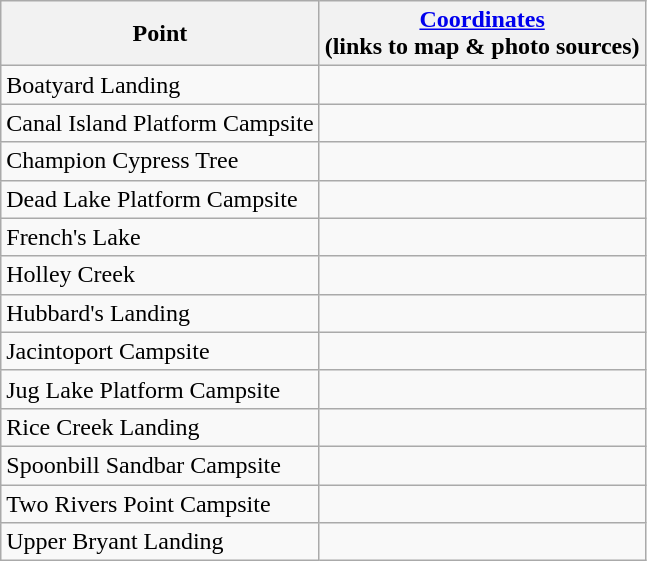<table class="wikitable">
<tr>
<th>Point</th>
<th><a href='#'>Coordinates</a><br>(links to map & photo sources)</th>
</tr>
<tr>
<td>Boatyard Landing</td>
<td></td>
</tr>
<tr>
<td>Canal Island Platform Campsite</td>
<td></td>
</tr>
<tr>
<td>Champion Cypress Tree</td>
<td></td>
</tr>
<tr>
<td>Dead Lake Platform Campsite</td>
<td></td>
</tr>
<tr>
<td>French's Lake</td>
<td></td>
</tr>
<tr>
<td>Holley Creek</td>
<td></td>
</tr>
<tr>
<td>Hubbard's Landing</td>
<td></td>
</tr>
<tr>
<td>Jacintoport Campsite</td>
<td></td>
</tr>
<tr>
<td>Jug Lake Platform Campsite</td>
<td></td>
</tr>
<tr>
<td>Rice Creek Landing</td>
<td></td>
</tr>
<tr>
<td>Spoonbill Sandbar Campsite</td>
<td></td>
</tr>
<tr>
<td>Two Rivers Point Campsite</td>
<td></td>
</tr>
<tr>
<td>Upper Bryant Landing</td>
<td></td>
</tr>
</table>
